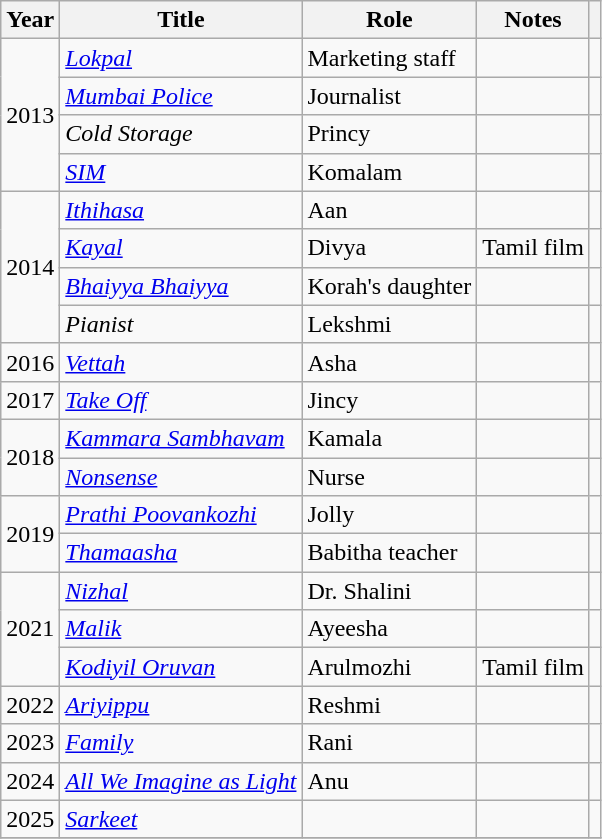<table class="wikitable sortable">
<tr>
<th scope="col">Year</th>
<th scope="col">Title</th>
<th scope="col">Role</th>
<th scope="col">Notes</th>
<th scope="col" class="unsortable"></th>
</tr>
<tr>
<td rowspan=4>2013</td>
<td><em><a href='#'>Lokpal</a></em></td>
<td>Marketing staff</td>
<td></td>
<td></td>
</tr>
<tr>
<td><em><a href='#'>Mumbai Police</a></em></td>
<td>Journalist</td>
<td></td>
<td></td>
</tr>
<tr>
<td><em>Cold Storage</em></td>
<td>Princy</td>
<td></td>
<td></td>
</tr>
<tr>
<td><em><a href='#'>SIM</a></em></td>
<td>Komalam</td>
<td></td>
<td></td>
</tr>
<tr>
<td rowspan=4>2014</td>
<td><em><a href='#'>Ithihasa</a></em></td>
<td>Aan</td>
<td></td>
<td></td>
</tr>
<tr>
<td><em><a href='#'>Kayal</a></em></td>
<td>Divya</td>
<td>Tamil film</td>
<td></td>
</tr>
<tr>
<td><em><a href='#'>Bhaiyya Bhaiyya</a></em></td>
<td>Korah's daughter</td>
<td></td>
<td></td>
</tr>
<tr>
<td><em>Pianist</em></td>
<td>Lekshmi</td>
<td></td>
<td></td>
</tr>
<tr>
<td>2016</td>
<td><em><a href='#'>Vettah</a></em></td>
<td>Asha</td>
<td></td>
<td></td>
</tr>
<tr>
<td>2017</td>
<td><em><a href='#'>Take Off</a></em></td>
<td>Jincy</td>
<td></td>
<td></td>
</tr>
<tr>
<td rowspan=2>2018</td>
<td><em><a href='#'>Kammara Sambhavam</a></em></td>
<td>Kamala</td>
<td></td>
<td></td>
</tr>
<tr>
<td><em><a href='#'>Nonsense</a></em></td>
<td>Nurse</td>
<td></td>
<td></td>
</tr>
<tr>
<td rowspan=2>2019</td>
<td><em><a href='#'>Prathi Poovankozhi</a></em></td>
<td>Jolly</td>
<td></td>
<td></td>
</tr>
<tr>
<td><em><a href='#'>Thamaasha</a></em></td>
<td>Babitha teacher</td>
<td></td>
<td></td>
</tr>
<tr>
<td rowspan=3>2021</td>
<td><em><a href='#'>Nizhal</a></em></td>
<td>Dr. Shalini</td>
<td></td>
<td></td>
</tr>
<tr>
<td><em><a href='#'>Malik</a></em></td>
<td>Ayeesha</td>
<td></td>
<td></td>
</tr>
<tr>
<td><em><a href='#'>Kodiyil Oruvan</a></em></td>
<td>Arulmozhi</td>
<td>Tamil film</td>
<td></td>
</tr>
<tr>
<td>2022</td>
<td><em><a href='#'>Ariyippu</a></em></td>
<td>Reshmi</td>
<td></td>
<td></td>
</tr>
<tr>
<td>2023</td>
<td><em><a href='#'>Family</a></em></td>
<td>Rani</td>
<td></td>
<td></td>
</tr>
<tr>
<td>2024</td>
<td><em><a href='#'>All We Imagine as Light</a></em></td>
<td>Anu</td>
<td></td>
<td></td>
</tr>
<tr>
<td>2025</td>
<td><em><a href='#'>Sarkeet</a></em></td>
<td></td>
<td></td>
<td></td>
</tr>
<tr>
</tr>
</table>
